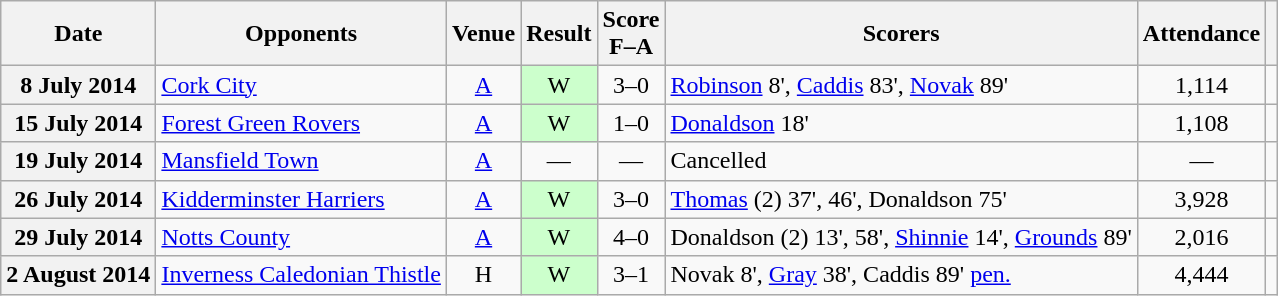<table class="wikitable plainrowheaders" style=text-align:center>
<tr>
<th scope=col>Date</th>
<th scope=col>Opponents</th>
<th scope=col>Venue</th>
<th scope=col>Result</th>
<th scope=col>Score<br>F–A</th>
<th scope=col>Scorers</th>
<th scope=col>Attendance</th>
<th scope=col></th>
</tr>
<tr>
<th scope=row>8 July 2014</th>
<td style=text-align:left><a href='#'>Cork City</a></td>
<td><a href='#'>A</a></td>
<td style=background:#cfc>W</td>
<td>3–0</td>
<td style=text-align:left><a href='#'>Robinson</a> 8', <a href='#'>Caddis</a> 83', <a href='#'>Novak</a> 89'</td>
<td>1,114</td>
<td></td>
</tr>
<tr>
<th scope=row>15 July 2014</th>
<td style=text-align:left><a href='#'>Forest Green Rovers</a></td>
<td><a href='#'>A</a></td>
<td style=background:#cfc>W</td>
<td>1–0</td>
<td style=text-align:left><a href='#'>Donaldson</a> 18'</td>
<td>1,108</td>
<td></td>
</tr>
<tr>
<th scope=row>19 July 2014</th>
<td style=text-align:left><a href='#'>Mansfield Town</a></td>
<td><a href='#'>A</a></td>
<td>—</td>
<td>—</td>
<td style=text-align:left>Cancelled</td>
<td>—</td>
<td></td>
</tr>
<tr>
<th scope=row>26 July 2014</th>
<td style=text-align:left><a href='#'>Kidderminster Harriers</a></td>
<td><a href='#'>A</a></td>
<td style=background:#cfc>W</td>
<td>3–0</td>
<td style=text-align:left><a href='#'>Thomas</a> (2) 37', 46', Donaldson 75'</td>
<td>3,928</td>
<td></td>
</tr>
<tr>
<th scope=row>29 July 2014</th>
<td style=text-align:left><a href='#'>Notts County</a></td>
<td><a href='#'>A</a></td>
<td style=background:#cfc>W</td>
<td>4–0</td>
<td style=text-align:left>Donaldson (2) 13', 58', <a href='#'>Shinnie</a> 14', <a href='#'>Grounds</a> 89'</td>
<td>2,016</td>
<td></td>
</tr>
<tr>
<th scope=row>2 August 2014</th>
<td style=text-align:left><a href='#'>Inverness Caledonian Thistle</a></td>
<td>H</td>
<td style=background:#cfc>W</td>
<td>3–1</td>
<td style=text-align:left>Novak 8', <a href='#'>Gray</a> 38', Caddis 89' <a href='#'>pen.</a></td>
<td>4,444</td>
<td></td>
</tr>
</table>
